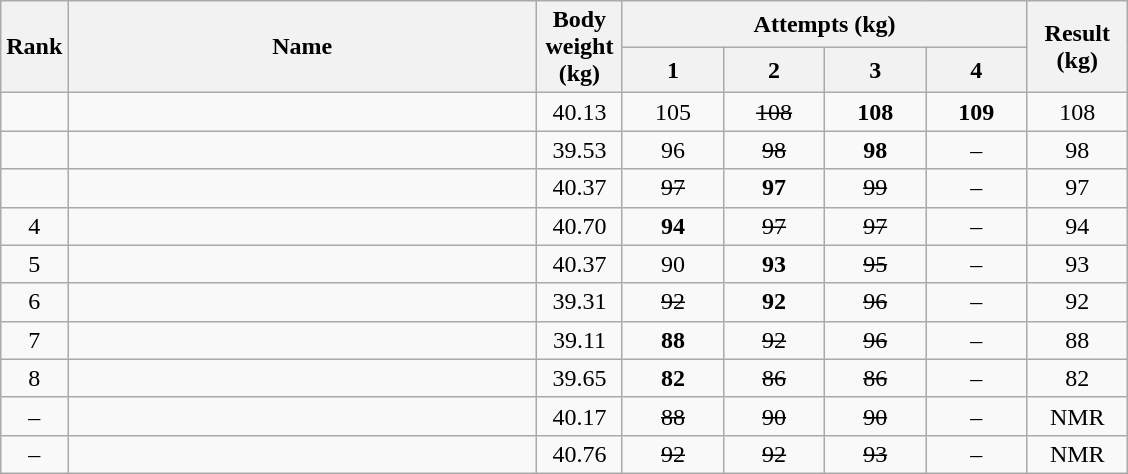<table class="wikitable" style="text-align:center;">
<tr>
<th rowspan="2">Rank</th>
<th rowspan="2" width="305">Name</th>
<th rowspan="2" width="50">Body weight (kg)</th>
<th colspan="4">Attempts (kg)</th>
<th rowspan="2" width="60">Result (kg)</th>
</tr>
<tr>
<th width="60">1</th>
<th width="60">2</th>
<th width="60">3</th>
<th width="60">4</th>
</tr>
<tr>
<td></td>
<td align=left></td>
<td>40.13</td>
<td>105</td>
<td><s>108</s></td>
<td><strong>108</strong></td>
<td><strong>109</strong>  </td>
<td>108</td>
</tr>
<tr>
<td></td>
<td align=left></td>
<td>39.53</td>
<td>96</td>
<td><s>98</s></td>
<td><strong>98</strong></td>
<td>–</td>
<td>98</td>
</tr>
<tr>
<td></td>
<td align=left></td>
<td>40.37</td>
<td><s>97</s></td>
<td><strong>97</strong></td>
<td><s>99</s></td>
<td>–</td>
<td>97</td>
</tr>
<tr>
<td>4</td>
<td align=left></td>
<td>40.70</td>
<td><strong>94</strong></td>
<td><s>97</s></td>
<td><s>97</s></td>
<td>–</td>
<td>94</td>
</tr>
<tr>
<td>5</td>
<td align=left></td>
<td>40.37</td>
<td>90</td>
<td><strong>93</strong></td>
<td><s>95</s></td>
<td>–</td>
<td>93</td>
</tr>
<tr>
<td>6</td>
<td align=left></td>
<td>39.31</td>
<td><s>92</s></td>
<td><strong>92</strong></td>
<td><s>96</s></td>
<td>–</td>
<td>92</td>
</tr>
<tr>
<td>7</td>
<td align=left></td>
<td>39.11</td>
<td><strong>88</strong></td>
<td><s>92</s></td>
<td><s>96</s></td>
<td>–</td>
<td>88</td>
</tr>
<tr>
<td>8</td>
<td align=left></td>
<td>39.65</td>
<td><strong>82</strong></td>
<td><s>86</s></td>
<td><s>86</s></td>
<td>–</td>
<td>82</td>
</tr>
<tr>
<td>–</td>
<td align=left></td>
<td>40.17</td>
<td><s>88</s></td>
<td><s>90</s></td>
<td><s>90</s></td>
<td>–</td>
<td>NMR</td>
</tr>
<tr>
<td>–</td>
<td align=left></td>
<td>40.76</td>
<td><s>92</s></td>
<td><s>92</s></td>
<td><s>93</s></td>
<td>–</td>
<td>NMR</td>
</tr>
</table>
